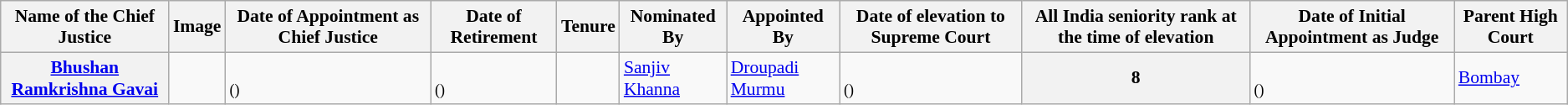<table class="wikitable defaultcenter col1left" style="font-size: 90%">
<tr>
<th scope="col">Name of the Chief Justice</th>
<th scope="col">Image</th>
<th scope="col">Date of Appointment as Chief Justice</th>
<th scope="col">Date of Retirement</th>
<th>Tenure</th>
<th>Nominated By</th>
<th scope="col">Appointed By</th>
<th>Date of elevation to Supreme Court</th>
<th>All India seniority rank at the time of elevation</th>
<th>Date of Initial Appointment as Judge</th>
<th>Parent High Court</th>
</tr>
<tr>
<th><a href='#'>Bhushan Ramkrishna Gavai</a><br></th>
<td></td>
<td><br><small>()</small></td>
<td><br><small>()</small></td>
<td></td>
<td><a href='#'>Sanjiv Khanna</a></td>
<td><a href='#'>Droupadi Murmu</a></td>
<td><br><small>()</small></td>
<th>8</th>
<td><br><small>()</small></td>
<td><a href='#'>Bombay</a></td>
</tr>
</table>
